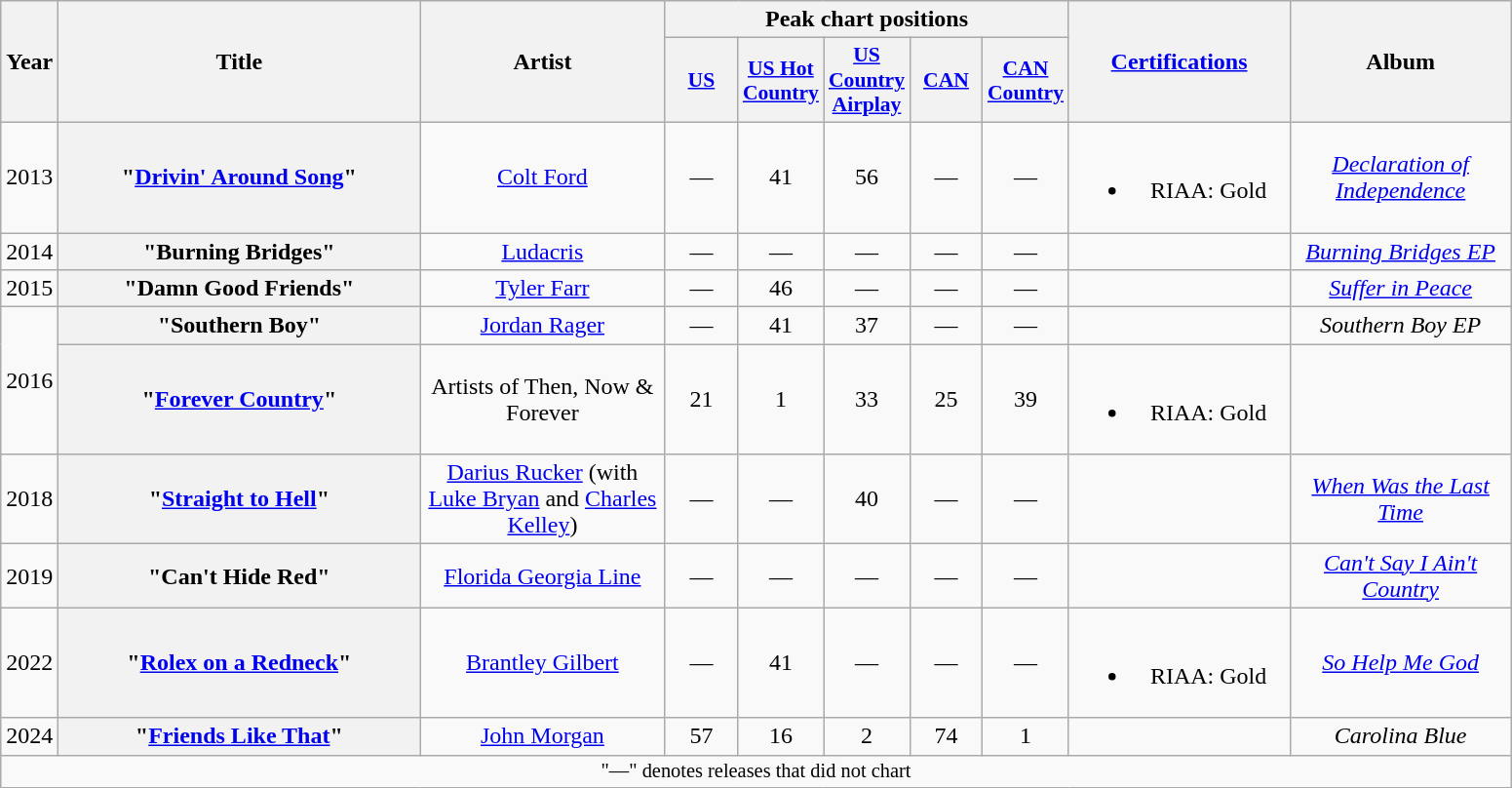<table class="wikitable plainrowheaders" style="text-align:center;">
<tr>
<th scope="col" rowspan="2" style="width:1em;">Year</th>
<th scope="col" rowspan="2" style="width:15em;">Title</th>
<th scope="col" rowspan="2" style="width:10em;">Artist</th>
<th scope="col" colspan="5">Peak chart positions</th>
<th scope="col" rowspan="2" style="width:9em;"><a href='#'>Certifications</a></th>
<th scope="col" rowspan="2" style="width:9em;">Album</th>
</tr>
<tr>
<th scope="col" style="width:3em;font-size:90%;"><a href='#'>US</a><br></th>
<th scope="col" style="width:3em;font-size:90%;"><a href='#'>US Hot Country</a><br></th>
<th scope="col" style="width:3em;font-size:90%;"><a href='#'>US Country Airplay</a><br></th>
<th scope="col" style="width:3em;font-size:90%;"><a href='#'>CAN</a><br></th>
<th scope="col" style="width:3em;font-size:90%;"><a href='#'>CAN Country</a><br></th>
</tr>
<tr>
<td>2013</td>
<th scope="row">"<a href='#'>Drivin' Around Song</a>"</th>
<td><a href='#'>Colt Ford</a></td>
<td>—</td>
<td>41</td>
<td>56</td>
<td>—</td>
<td>—</td>
<td><br><ul><li>RIAA: Gold</li></ul></td>
<td><em><a href='#'>Declaration of Independence</a></em></td>
</tr>
<tr>
<td>2014</td>
<th scope="row">"Burning Bridges"</th>
<td><a href='#'>Ludacris</a></td>
<td>—</td>
<td>—</td>
<td>—</td>
<td>—</td>
<td>—</td>
<td></td>
<td><em><a href='#'>Burning Bridges EP</a></em></td>
</tr>
<tr>
<td>2015</td>
<th scope="row">"Damn Good Friends"</th>
<td><a href='#'>Tyler Farr</a></td>
<td>—</td>
<td>46</td>
<td>—</td>
<td>—</td>
<td>—</td>
<td></td>
<td><em><a href='#'>Suffer in Peace</a></em></td>
</tr>
<tr>
<td rowspan="2">2016</td>
<th scope="row">"Southern Boy"</th>
<td><a href='#'>Jordan Rager</a></td>
<td>—</td>
<td>41</td>
<td>37</td>
<td>—</td>
<td>—</td>
<td></td>
<td><em>Southern Boy EP</em></td>
</tr>
<tr>
<th scope="row">"<a href='#'>Forever Country</a>"</th>
<td>Artists of Then, Now & Forever</td>
<td>21</td>
<td>1</td>
<td>33</td>
<td>25</td>
<td>39</td>
<td><br><ul><li>RIAA: Gold</li></ul></td>
<td></td>
</tr>
<tr>
<td>2018</td>
<th scope="row">"<a href='#'>Straight to Hell</a>"</th>
<td><a href='#'>Darius Rucker</a> (with <a href='#'>Luke Bryan</a> and <a href='#'>Charles Kelley</a>)</td>
<td>—</td>
<td>—</td>
<td>40</td>
<td>—</td>
<td>—</td>
<td></td>
<td><em><a href='#'>When Was the Last Time</a></em></td>
</tr>
<tr>
<td>2019</td>
<th scope="row">"Can't Hide Red"</th>
<td><a href='#'>Florida Georgia Line</a></td>
<td>—</td>
<td>—</td>
<td>—</td>
<td>—</td>
<td>—</td>
<td></td>
<td><em><a href='#'>Can't Say I Ain't Country</a></em></td>
</tr>
<tr>
<td>2022</td>
<th scope="row">"<a href='#'>Rolex on a Redneck</a>"</th>
<td><a href='#'>Brantley Gilbert</a></td>
<td>—</td>
<td>41</td>
<td>—</td>
<td>—</td>
<td>—</td>
<td><br><ul><li>RIAA: Gold</li></ul></td>
<td><em><a href='#'>So Help Me God</a></em></td>
</tr>
<tr>
<td>2024</td>
<th scope="row">"<a href='#'>Friends Like That</a>"</th>
<td><a href='#'>John Morgan</a></td>
<td>57</td>
<td>16</td>
<td>2</td>
<td>74</td>
<td>1</td>
<td></td>
<td><em>Carolina Blue</em></td>
</tr>
<tr>
<td colspan="15" style="font-size:85%">"—" denotes releases that did not chart</td>
</tr>
</table>
